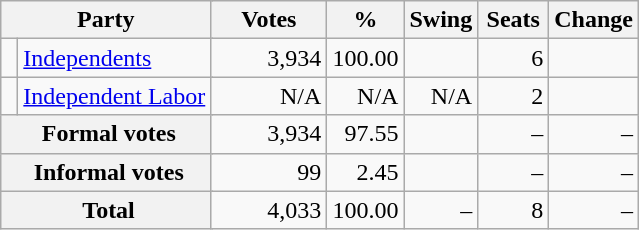<table class="wikitable" style="text-align:right; margin-bottom:0">
<tr>
<th style="width:10px" colspan=3>Party</th>
<th style="width:70px;">Votes</th>
<th style="width:40px;">%</th>
<th style="width:40px;">Swing</th>
<th style="width:40px;">Seats</th>
<th style="width:40px;">Change</th>
</tr>
<tr>
<td> </td>
<td style="text-align:left;" colspan="2"><a href='#'>Independents</a></td>
<td>3,934</td>
<td>100.00</td>
<td></td>
<td>6</td>
<td></td>
</tr>
<tr>
<td> </td>
<td style="text-align:left;" colspan="2"><a href='#'>Independent Labor</a></td>
<td>N/A</td>
<td>N/A</td>
<td>N/A</td>
<td>2</td>
<td></td>
</tr>
<tr>
<th colspan="3" rowspan="1"> Formal votes</th>
<td>3,934</td>
<td>97.55</td>
<td></td>
<td>–</td>
<td>–</td>
</tr>
<tr>
<th colspan="3" rowspan="1"> Informal votes</th>
<td>99</td>
<td>2.45</td>
<td></td>
<td>–</td>
<td>–</td>
</tr>
<tr>
<th colspan="3" rowspan="1"> Total</th>
<td>4,033</td>
<td>100.00</td>
<td>–</td>
<td>8</td>
<td>–</td>
</tr>
</table>
